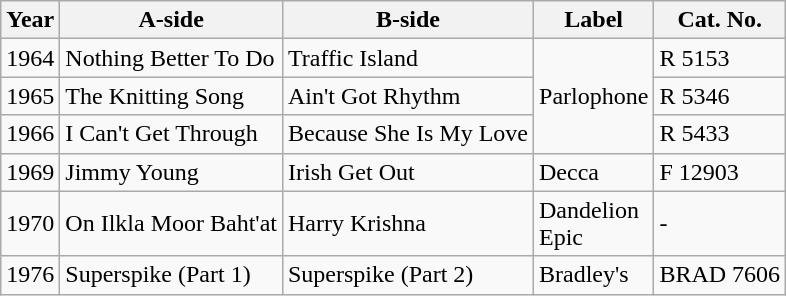<table class="wikitable">
<tr>
<th>Year</th>
<th>A-side</th>
<th>B-side</th>
<th>Label</th>
<th>Cat. No.</th>
</tr>
<tr>
<td>1964</td>
<td>Nothing Better To Do</td>
<td>Traffic Island</td>
<td rowspan="3">Parlophone</td>
<td>R 5153</td>
</tr>
<tr>
<td>1965</td>
<td>The Knitting Song</td>
<td>Ain't Got Rhythm</td>
<td>R 5346</td>
</tr>
<tr>
<td>1966</td>
<td>I Can't Get Through</td>
<td>Because She Is My Love</td>
<td>R 5433</td>
</tr>
<tr>
<td>1969</td>
<td>Jimmy Young</td>
<td>Irish Get Out</td>
<td>Decca</td>
<td>F 12903</td>
</tr>
<tr>
<td>1970</td>
<td>On Ilkla Moor Baht'at</td>
<td>Harry Krishna</td>
<td>Dandelion <br> Epic</td>
<td 4786 >-</td>
</tr>
<tr>
<td>1976</td>
<td>Superspike (Part 1)</td>
<td>Superspike (Part 2)</td>
<td>Bradley's</td>
<td>BRAD 7606</td>
</tr>
</table>
